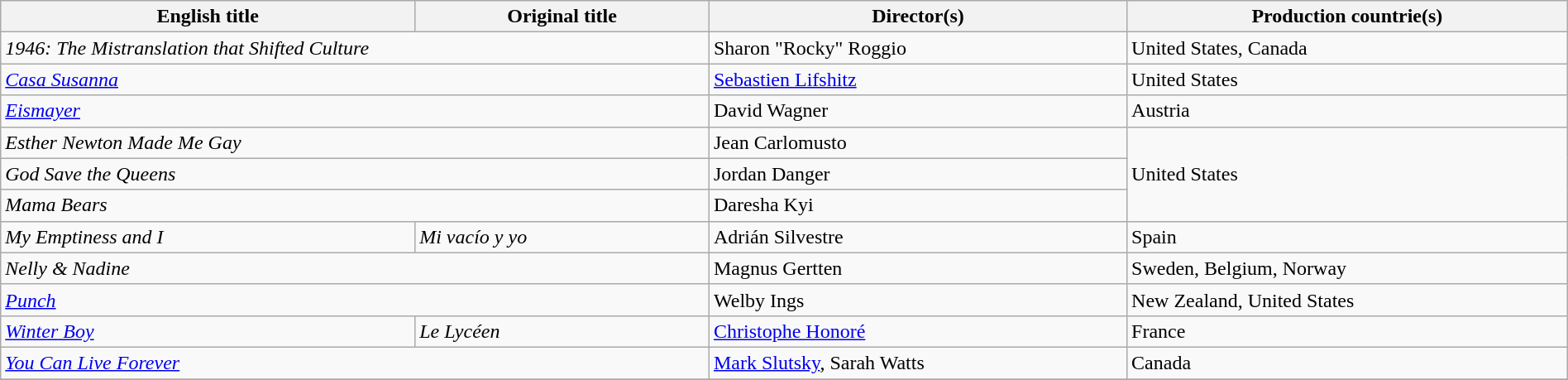<table class="sortable wikitable" style="width:100%; margin-bottom:4px" cellpadding="5">
<tr>
<th scope="col">English title</th>
<th scope="col">Original title</th>
<th scope="col">Director(s)</th>
<th scope="col">Production countrie(s)</th>
</tr>
<tr>
<td colspan="2"><em>1946: The Mistranslation that Shifted Culture</em></td>
<td>Sharon "Rocky" Roggio</td>
<td>United States, Canada</td>
</tr>
<tr>
<td colspan="2"><em><a href='#'>Casa Susanna</a></em></td>
<td><a href='#'>Sebastien Lifshitz</a></td>
<td>United States</td>
</tr>
<tr>
<td colspan="2"><em><a href='#'>Eismayer</a></em></td>
<td>David Wagner</td>
<td>Austria</td>
</tr>
<tr>
<td colspan="2"><em>Esther Newton Made Me Gay</em></td>
<td>Jean Carlomusto</td>
<td rowspan="3">United States</td>
</tr>
<tr>
<td colspan="2"><em>God Save the Queens</em></td>
<td>Jordan Danger</td>
</tr>
<tr>
<td colspan="2"><em>Mama Bears</em> </td>
<td>Daresha Kyi</td>
</tr>
<tr>
<td><em>My Emptiness and I</em></td>
<td><em>Mi vacío y yo</em></td>
<td>Adrián Silvestre</td>
<td>Spain</td>
</tr>
<tr>
<td colspan="2"><em>Nelly & Nadine</em></td>
<td>Magnus Gertten</td>
<td>Sweden, Belgium, Norway</td>
</tr>
<tr>
<td colspan="2"><em><a href='#'>Punch</a></em></td>
<td>Welby Ings</td>
<td>New Zealand, United States</td>
</tr>
<tr>
<td><em><a href='#'>Winter Boy</a></em></td>
<td><em>Le Lycéen</em></td>
<td><a href='#'>Christophe Honoré</a></td>
<td>France</td>
</tr>
<tr>
<td colspan="2"><em><a href='#'>You Can Live Forever</a></em></td>
<td><a href='#'>Mark Slutsky</a>, Sarah Watts</td>
<td>Canada</td>
</tr>
<tr>
</tr>
</table>
